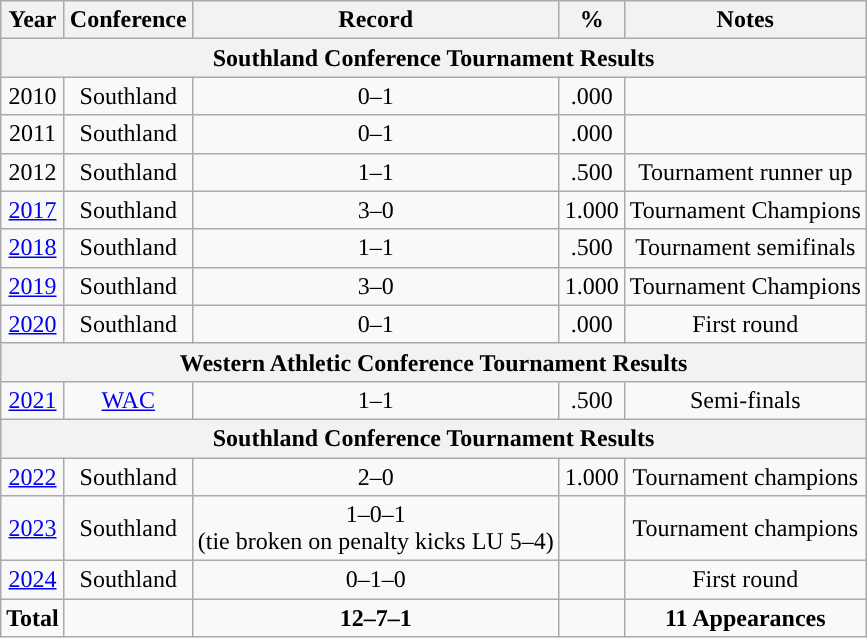<table class="wikitable">
<tr>
<th>Year</th>
<th>Conference</th>
<th>Record</th>
<th>%</th>
<th>Notes</th>
</tr>
<tr>
<th colspan=5>Southland Conference Tournament Results</th>
</tr>
<tr style="text-align:center;">
<td>2010</td>
<td>Southland</td>
<td>0–1</td>
<td>.000</td>
<td></td>
</tr>
<tr style="text-align:center;">
<td>2011</td>
<td>Southland</td>
<td>0–1</td>
<td>.000</td>
<td></td>
</tr>
<tr style="text-align:center;">
<td>2012</td>
<td>Southland</td>
<td>1–1</td>
<td>.500</td>
<td>Tournament runner up</td>
</tr>
<tr style="text-align:center;">
<td><a href='#'>2017</a></td>
<td>Southland</td>
<td>3–0</td>
<td>1.000</td>
<td>Tournament Champions</td>
</tr>
<tr style="text-align:center;">
<td><a href='#'>2018</a></td>
<td>Southland</td>
<td>1–1</td>
<td>.500</td>
<td>Tournament semifinals</td>
</tr>
<tr style="text-align:center;">
<td><a href='#'>2019</a></td>
<td>Southland</td>
<td>3–0</td>
<td>1.000</td>
<td>Tournament Champions</td>
</tr>
<tr style="text-align:center;">
<td><a href='#'>2020</a></td>
<td>Southland</td>
<td>0–1</td>
<td>.000</td>
<td>First round</td>
</tr>
<tr>
<th colspan=5>Western Athletic Conference Tournament Results</th>
</tr>
<tr style="text-align:center;">
<td><a href='#'>2021</a></td>
<td><a href='#'>WAC</a></td>
<td>1–1</td>
<td>.500</td>
<td>Semi-finals</td>
</tr>
<tr>
<th colspan=5>Southland Conference Tournament Results</th>
</tr>
<tr style="text-align:center;">
<td><a href='#'>2022</a></td>
<td>Southland</td>
<td>2–0</td>
<td>1.000</td>
<td>Tournament champions</td>
</tr>
<tr style="text-align:center;">
<td><a href='#'>2023</a></td>
<td>Southland</td>
<td>1–0–1<br>(tie broken on penalty kicks LU 5–4)</td>
<td></td>
<td>Tournament champions</td>
</tr>
<tr style="text-align:center;">
<td><a href='#'>2024</a></td>
<td>Southland</td>
<td>0–1–0</td>
<td></td>
<td>First round</td>
</tr>
<tr style="text-align:center;">
<td><strong>Total</strong></td>
<td></td>
<td><strong>12–7–1</strong></td>
<td><strong></strong></td>
<td><strong>11 Appearances</strong></td>
</tr>
</table>
